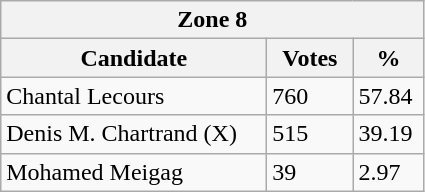<table class="wikitable">
<tr>
<th colspan="3">Zone 8</th>
</tr>
<tr>
<th style="width: 170px">Candidate</th>
<th style="width: 50px">Votes</th>
<th style="width: 40px">%</th>
</tr>
<tr>
<td>Chantal Lecours</td>
<td>760</td>
<td>57.84</td>
</tr>
<tr>
<td>Denis M. Chartrand (X)</td>
<td>515</td>
<td>39.19</td>
</tr>
<tr>
<td>Mohamed Meigag</td>
<td>39</td>
<td>2.97</td>
</tr>
</table>
